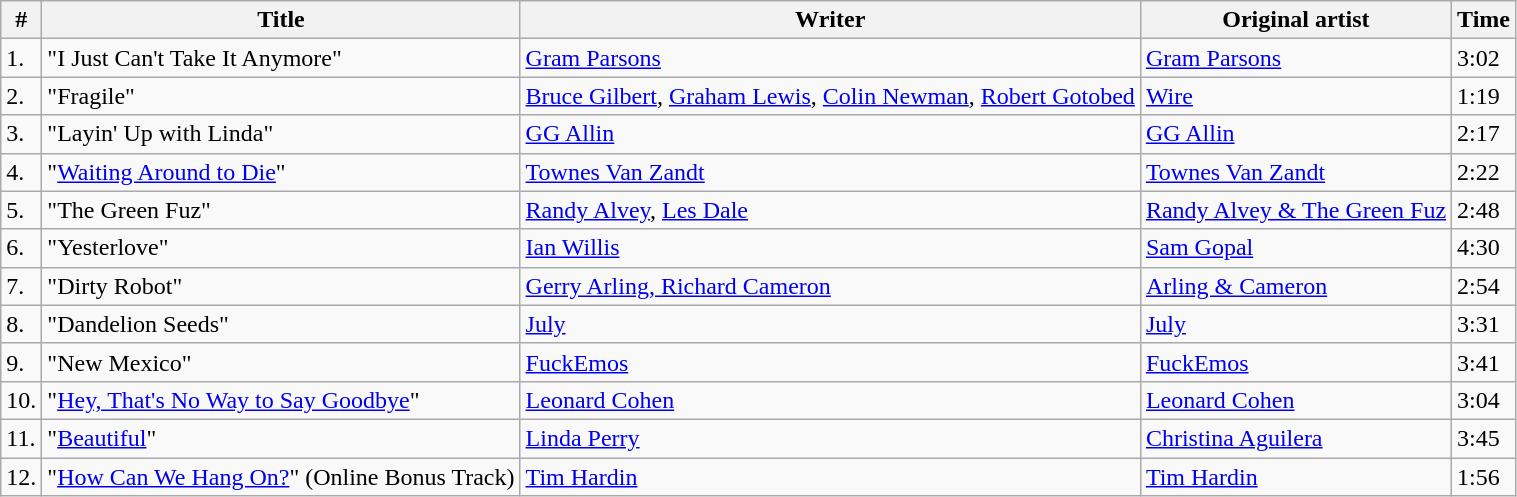<table class="wikitable">
<tr>
<th>#</th>
<th>Title</th>
<th>Writer</th>
<th>Original artist</th>
<th>Time</th>
</tr>
<tr>
<td>1.</td>
<td>"I Just Can't Take It Anymore"</td>
<td><a href='#'>Gram Parsons</a></td>
<td><a href='#'>Gram Parsons</a></td>
<td>3:02</td>
</tr>
<tr>
<td>2.</td>
<td>"Fragile"</td>
<td><a href='#'>Bruce Gilbert</a>, <a href='#'>Graham Lewis</a>, <a href='#'>Colin Newman</a>, <a href='#'>Robert Gotobed</a></td>
<td><a href='#'>Wire</a></td>
<td>1:19</td>
</tr>
<tr>
<td>3.</td>
<td>"Layin' Up with Linda"</td>
<td><a href='#'>GG Allin</a></td>
<td><a href='#'>GG Allin</a></td>
<td>2:17</td>
</tr>
<tr>
<td>4.</td>
<td>"<a href='#'>Waiting Around to Die</a>"</td>
<td><a href='#'>Townes Van Zandt</a></td>
<td><a href='#'>Townes Van Zandt</a></td>
<td>2:22</td>
</tr>
<tr>
<td>5.</td>
<td>"The Green Fuz"</td>
<td><a href='#'>Randy Alvey</a>, <a href='#'>Les Dale</a></td>
<td><a href='#'>Randy Alvey & The Green Fuz</a></td>
<td>2:48</td>
</tr>
<tr>
<td>6.</td>
<td>"Yesterlove"</td>
<td><a href='#'>Ian Willis</a></td>
<td><a href='#'>Sam Gopal</a></td>
<td>4:30</td>
</tr>
<tr>
<td>7.</td>
<td>"Dirty Robot"</td>
<td><a href='#'>Gerry Arling, Richard Cameron</a></td>
<td><a href='#'>Arling & Cameron</a></td>
<td>2:54</td>
</tr>
<tr>
<td>8.</td>
<td>"Dandelion Seeds"</td>
<td><a href='#'>July</a></td>
<td><a href='#'>July</a></td>
<td>3:31</td>
</tr>
<tr>
<td>9.</td>
<td>"New Mexico"</td>
<td><a href='#'>FuckEmos</a></td>
<td><a href='#'>FuckEmos</a></td>
<td>3:41</td>
</tr>
<tr>
<td>10.</td>
<td>"<a href='#'>Hey, That's No Way to Say Goodbye</a>"</td>
<td><a href='#'>Leonard Cohen</a></td>
<td><a href='#'>Leonard Cohen</a></td>
<td>3:04</td>
</tr>
<tr>
<td>11.</td>
<td>"<a href='#'>Beautiful</a>"</td>
<td><a href='#'>Linda Perry</a></td>
<td><a href='#'>Christina Aguilera</a></td>
<td>3:45</td>
</tr>
<tr>
<td>12.</td>
<td>"<a href='#'>How Can We Hang On?</a>" (Online Bonus Track)</td>
<td><a href='#'>Tim Hardin</a></td>
<td><a href='#'>Tim Hardin</a></td>
<td>1:56</td>
</tr>
</table>
